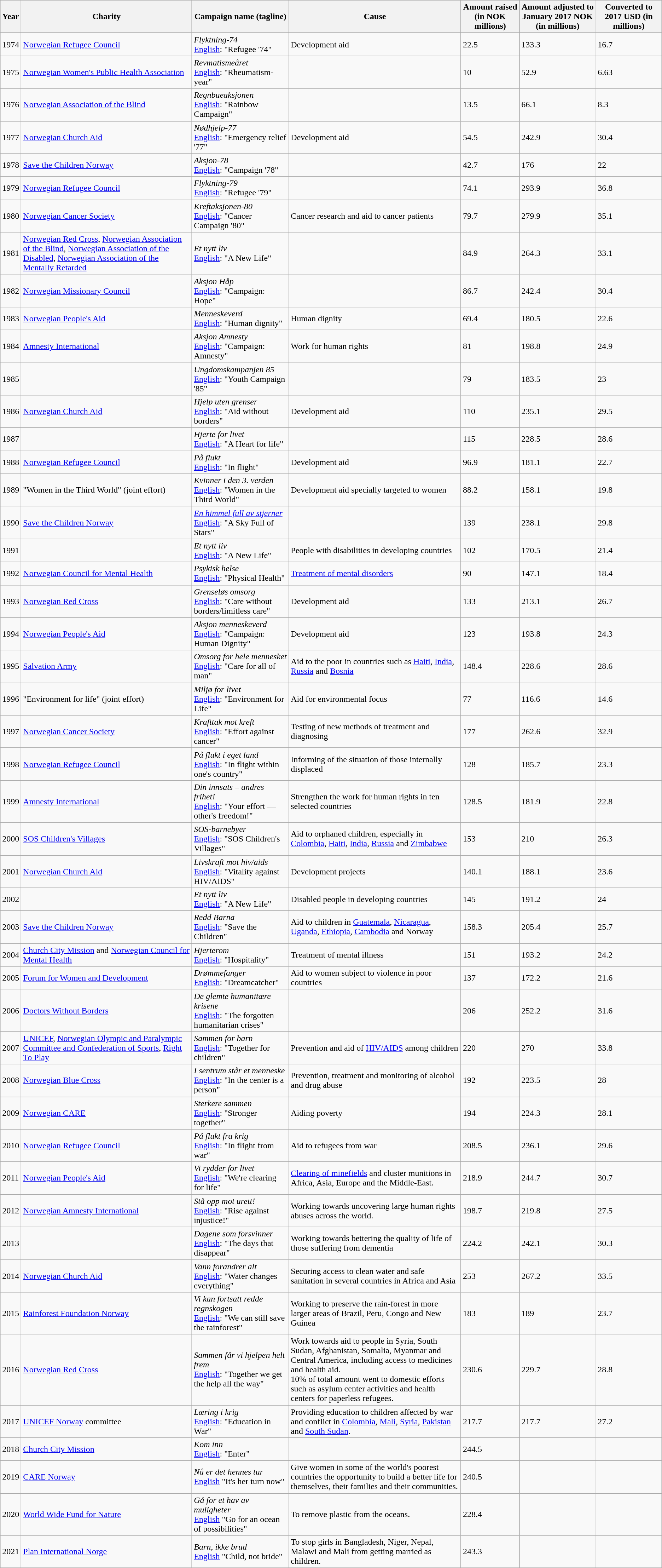<table class="wikitable sortable">
<tr>
<th>Year</th>
<th>Charity</th>
<th>Campaign name (tagline)</th>
<th>Cause</th>
<th>Amount raised (in NOK millions)</th>
<th>Amount adjusted to January 2017 NOK (in millions)</th>
<th>Converted to 2017 USD (in millions)</th>
</tr>
<tr>
<td>1974</td>
<td><a href='#'>Norwegian Refugee Council</a></td>
<td><em>Flyktning-74</em><br><a href='#'>English</a>: "Refugee '74"</td>
<td>Development aid</td>
<td>22.5</td>
<td>133.3</td>
<td>16.7</td>
</tr>
<tr>
<td>1975</td>
<td><a href='#'>Norwegian Women's Public Health Association</a></td>
<td><em>Revmatismeåret</em><br><a href='#'>English</a>: "Rheumatism-year"</td>
<td></td>
<td>10</td>
<td>52.9</td>
<td>6.63</td>
</tr>
<tr>
<td>1976</td>
<td><a href='#'>Norwegian Association of the Blind</a></td>
<td><em>Regnbueaksjonen</em><br><a href='#'>English</a>: "Rainbow Campaign"</td>
<td></td>
<td>13.5</td>
<td>66.1</td>
<td>8.3</td>
</tr>
<tr>
<td>1977</td>
<td><a href='#'>Norwegian Church Aid</a></td>
<td><em>Nødhjelp-77</em><br><a href='#'>English</a>: "Emergency relief '77"</td>
<td>Development aid</td>
<td>54.5</td>
<td>242.9</td>
<td>30.4</td>
</tr>
<tr>
<td>1978</td>
<td><a href='#'>Save the Children Norway</a></td>
<td><em>Aksjon-78</em><br><a href='#'>English</a>: "Campaign '78"</td>
<td></td>
<td>42.7</td>
<td>176</td>
<td>22</td>
</tr>
<tr>
<td>1979</td>
<td><a href='#'>Norwegian Refugee Council</a></td>
<td><em>Flyktning-79	</em><br><a href='#'>English</a>: "Refugee '79"</td>
<td></td>
<td>74.1</td>
<td>293.9</td>
<td>36.8</td>
</tr>
<tr>
<td>1980</td>
<td><a href='#'>Norwegian Cancer Society</a></td>
<td><em>Kreftaksjonen-80</em><br><a href='#'>English</a>: "Cancer Campaign '80"</td>
<td>Cancer research and aid to cancer patients</td>
<td>79.7</td>
<td>279.9</td>
<td>35.1</td>
</tr>
<tr>
<td>1981</td>
<td><a href='#'>Norwegian Red Cross</a>, <a href='#'>Norwegian Association of the Blind</a>, <a href='#'>Norwegian Association of the Disabled</a>, <a href='#'>Norwegian Association of the Mentally Retarded</a></td>
<td><em>Et nytt liv</em><br><a href='#'>English</a>: "A New Life"</td>
<td></td>
<td>84.9</td>
<td>264.3</td>
<td>33.1</td>
</tr>
<tr>
<td>1982</td>
<td><a href='#'>Norwegian Missionary Council</a></td>
<td><em>Aksjon Håp</em><br><a href='#'>English</a>: "Campaign: Hope"</td>
<td></td>
<td>86.7</td>
<td>242.4</td>
<td>30.4</td>
</tr>
<tr>
<td>1983</td>
<td><a href='#'>Norwegian People's Aid</a></td>
<td><em>Menneskeverd</em><br><a href='#'>English</a>: "Human dignity"</td>
<td>Human dignity</td>
<td>69.4</td>
<td>180.5</td>
<td>22.6</td>
</tr>
<tr>
<td>1984</td>
<td><a href='#'>Amnesty International</a></td>
<td><em>Aksjon Amnesty</em><br><a href='#'>English</a>: "Campaign: Amnesty"</td>
<td>Work for human rights</td>
<td>81</td>
<td>198.8</td>
<td>24.9</td>
</tr>
<tr>
<td>1985</td>
<td></td>
<td><em>Ungdomskampanjen 85</em><br><a href='#'>English</a>: "Youth Campaign '85"</td>
<td></td>
<td>79</td>
<td>183.5</td>
<td>23</td>
</tr>
<tr>
<td>1986</td>
<td><a href='#'>Norwegian Church Aid</a></td>
<td><em>Hjelp uten grenser</em><br><a href='#'>English</a>: "Aid without borders"</td>
<td>Development aid</td>
<td>110</td>
<td>235.1</td>
<td>29.5</td>
</tr>
<tr>
<td>1987</td>
<td></td>
<td><em>Hjerte for livet</em><br><a href='#'>English</a>: "A Heart for life"</td>
<td></td>
<td>115</td>
<td>228.5</td>
<td>28.6</td>
</tr>
<tr>
<td>1988</td>
<td><a href='#'>Norwegian Refugee Council</a></td>
<td><em>På flukt</em><br><a href='#'>English</a>: "In flight"</td>
<td>Development aid</td>
<td>96.9</td>
<td>181.1</td>
<td>22.7</td>
</tr>
<tr>
<td>1989</td>
<td>"Women in the Third World" (joint effort)</td>
<td><em>Kvinner i den 3. verden</em><br><a href='#'>English</a>: "Women in the Third World"</td>
<td>Development aid specially targeted to women</td>
<td>88.2</td>
<td>158.1</td>
<td>19.8</td>
</tr>
<tr>
<td>1990</td>
<td><a href='#'>Save the Children Norway</a></td>
<td><em><a href='#'>En himmel full av stjerner</a></em><br><a href='#'>English</a>: "A Sky Full of Stars"</td>
<td></td>
<td>139</td>
<td>238.1</td>
<td>29.8</td>
</tr>
<tr>
<td>1991</td>
<td></td>
<td><em>Et nytt liv</em><br><a href='#'>English</a>: "A New Life"</td>
<td>People with disabilities in developing countries</td>
<td>102</td>
<td>170.5</td>
<td>21.4</td>
</tr>
<tr>
<td>1992</td>
<td><a href='#'>Norwegian Council for Mental Health</a></td>
<td><em>Psykisk helse</em><br><a href='#'>English</a>: "Physical Health"</td>
<td><a href='#'>Treatment of mental disorders</a></td>
<td>90</td>
<td>147.1</td>
<td>18.4</td>
</tr>
<tr>
<td>1993</td>
<td><a href='#'>Norwegian Red Cross</a></td>
<td><em>Grenseløs omsorg</em><br><a href='#'>English</a>: "Care without borders/limitless care"</td>
<td>Development aid</td>
<td>133</td>
<td>213.1</td>
<td>26.7</td>
</tr>
<tr>
<td>1994</td>
<td><a href='#'>Norwegian People's Aid</a></td>
<td><em>Aksjon menneskeverd</em><br><a href='#'>English</a>: "Campaign: Human Dignity"</td>
<td>Development aid</td>
<td>123</td>
<td>193.8</td>
<td>24.3</td>
</tr>
<tr>
<td>1995</td>
<td><a href='#'>Salvation Army</a></td>
<td><em>Omsorg for hele mennesket</em><br><a href='#'>English</a>: "Care for all of man"</td>
<td>Aid to the poor in countries such as <a href='#'>Haiti</a>, <a href='#'>India</a>, <a href='#'>Russia</a> and <a href='#'>Bosnia</a></td>
<td>148.4</td>
<td>228.6</td>
<td>28.6</td>
</tr>
<tr>
<td>1996</td>
<td>"Environment for life" (joint effort)</td>
<td><em>Miljø for livet</em><br><a href='#'>English</a>: "Environment for Life"</td>
<td>Aid for environmental focus</td>
<td>77</td>
<td>116.6</td>
<td>14.6</td>
</tr>
<tr>
<td>1997</td>
<td><a href='#'>Norwegian Cancer Society</a></td>
<td><em>Krafttak mot kreft</em><br><a href='#'>English</a>: "Effort against cancer"</td>
<td>Testing of new methods of treatment and diagnosing</td>
<td>177</td>
<td>262.6</td>
<td>32.9</td>
</tr>
<tr>
<td>1998</td>
<td><a href='#'>Norwegian Refugee Council</a></td>
<td><em>På flukt i eget land</em><br><a href='#'>English</a>: "In flight within one's country"</td>
<td>Informing of the situation of those internally displaced</td>
<td>128</td>
<td>185.7</td>
<td>23.3</td>
</tr>
<tr>
<td>1999</td>
<td><a href='#'>Amnesty International</a></td>
<td><em>Din innsats – andres frihet!</em><br><a href='#'>English</a>: "Your effort — other's freedom!"</td>
<td>Strengthen the work for human rights in ten selected countries</td>
<td>128.5</td>
<td>181.9</td>
<td>22.8</td>
</tr>
<tr>
<td>2000</td>
<td><a href='#'>SOS Children's Villages</a></td>
<td><em>SOS-barnebyer</em><br><a href='#'>English</a>: "SOS Children's Villages"</td>
<td>Aid to orphaned children, especially in <a href='#'>Colombia</a>, <a href='#'>Haiti</a>, <a href='#'>India</a>, <a href='#'>Russia</a> and <a href='#'>Zimbabwe</a></td>
<td>153</td>
<td>210</td>
<td>26.3</td>
</tr>
<tr>
<td>2001</td>
<td><a href='#'>Norwegian Church Aid</a></td>
<td><em>Livskraft mot hiv/aids</em><br><a href='#'>English</a>: "Vitality against HIV/AIDS"</td>
<td>Development projects</td>
<td>140.1</td>
<td>188.1</td>
<td>23.6</td>
</tr>
<tr>
<td>2002</td>
<td></td>
<td><em>Et nytt liv</em><br><a href='#'>English</a>: "A New Life"</td>
<td>Disabled people in developing countries</td>
<td>145</td>
<td>191.2</td>
<td>24</td>
</tr>
<tr>
<td>2003</td>
<td><a href='#'>Save the Children Norway</a></td>
<td><em>Redd Barna</em><br><a href='#'>English</a>: "Save the Children"</td>
<td>Aid to children in <a href='#'>Guatemala</a>, <a href='#'>Nicaragua</a>, <a href='#'>Uganda</a>, <a href='#'>Ethiopia</a>, <a href='#'>Cambodia</a> and Norway</td>
<td>158.3</td>
<td>205.4</td>
<td>25.7</td>
</tr>
<tr>
<td>2004</td>
<td><a href='#'>Church City Mission</a> and <a href='#'>Norwegian Council for Mental Health</a></td>
<td><em>Hjerterom</em><br><a href='#'>English</a>: "Hospitality"</td>
<td>Treatment of mental illness</td>
<td>151</td>
<td>193.2</td>
<td>24.2</td>
</tr>
<tr>
<td>2005</td>
<td><a href='#'>Forum for Women and Development</a></td>
<td><em>Drømmefanger</em><br><a href='#'>English</a>: "Dreamcatcher"</td>
<td>Aid to women subject to violence in poor countries</td>
<td>137</td>
<td>172.2</td>
<td>21.6</td>
</tr>
<tr>
<td>2006</td>
<td><a href='#'>Doctors Without Borders</a></td>
<td><em>De glemte humanitære krisene</em><br><a href='#'>English</a>: "The forgotten humanitarian crises"</td>
<td></td>
<td>206</td>
<td>252.2</td>
<td>31.6</td>
</tr>
<tr>
<td>2007</td>
<td><a href='#'>UNICEF</a>, <a href='#'>Norwegian Olympic and Paralympic Committee and Confederation of Sports</a>, <a href='#'>Right To Play</a></td>
<td><em>Sammen for barn</em><br><a href='#'>English</a>: "Together for children"</td>
<td>Prevention and aid of <a href='#'>HIV/AIDS</a> among children</td>
<td>220</td>
<td>270</td>
<td>33.8</td>
</tr>
<tr>
<td>2008</td>
<td><a href='#'>Norwegian Blue Cross</a></td>
<td><em>I sentrum står et menneske</em><br><a href='#'>English</a>: "In the center is a person"</td>
<td>Prevention, treatment and monitoring of alcohol and drug abuse</td>
<td>192</td>
<td>223.5</td>
<td>28</td>
</tr>
<tr>
<td>2009</td>
<td><a href='#'>Norwegian CARE</a></td>
<td><em>Sterkere sammen</em><br><a href='#'>English</a>: "Stronger together"</td>
<td>Aiding poverty</td>
<td>194</td>
<td>224.3</td>
<td>28.1</td>
</tr>
<tr>
<td>2010</td>
<td><a href='#'>Norwegian Refugee Council</a></td>
<td><em>På flukt fra krig</em><br><a href='#'>English</a>: "In flight from war"</td>
<td>Aid to refugees from war</td>
<td>208.5</td>
<td>236.1</td>
<td>29.6</td>
</tr>
<tr>
<td>2011</td>
<td><a href='#'>Norwegian People's Aid</a></td>
<td><em>Vi rydder for livet</em><br><a href='#'>English</a>: "We're clearing for life"</td>
<td><a href='#'>Clearing of minefields</a> and cluster munitions in Africa, Asia, Europe and the Middle-East.</td>
<td>218.9</td>
<td>244.7</td>
<td>30.7</td>
</tr>
<tr>
<td>2012</td>
<td><a href='#'>Norwegian Amnesty International</a></td>
<td><em>Stå opp mot urett!</em><br><a href='#'>English</a>: "Rise against injustice!"</td>
<td>Working towards uncovering large human rights abuses across the world.</td>
<td>198.7</td>
<td>219.8</td>
<td>27.5</td>
</tr>
<tr>
<td>2013</td>
<td></td>
<td><em>Dagene som forsvinner</em><br><a href='#'>English</a>: "The days that disappear"</td>
<td>Working towards bettering the quality of life of those suffering from dementia</td>
<td>224.2</td>
<td>242.1</td>
<td>30.3</td>
</tr>
<tr>
<td>2014</td>
<td><a href='#'>Norwegian Church Aid</a></td>
<td><em>Vann forandrer alt</em><br><a href='#'>English</a>: "Water changes everything"</td>
<td>Securing access to clean water and safe sanitation in several countries in Africa and Asia</td>
<td>253</td>
<td>267.2</td>
<td>33.5</td>
</tr>
<tr>
<td>2015</td>
<td><a href='#'>Rainforest Foundation Norway</a></td>
<td><em>Vi kan fortsatt redde regnskogen</em><br><a href='#'>English</a>: "We can still save the rainforest"</td>
<td>Working to preserve the rain-forest in more larger areas of Brazil, Peru, Congo and New Guinea</td>
<td>183</td>
<td>189</td>
<td>23.7</td>
</tr>
<tr>
<td>2016</td>
<td><a href='#'>Norwegian Red Cross</a></td>
<td><em>Sammen får vi hjelpen helt frem</em><br><a href='#'>English</a>: "Together we get the help all the way"</td>
<td>Work towards aid to people in Syria, South Sudan, Afghanistan, Somalia, Myanmar and Central America, including access to medicines and health aid.<br>10% of total amount went to domestic efforts such as asylum center activities and health centers for paperless refugees.</td>
<td>230.6</td>
<td>229.7</td>
<td>28.8</td>
</tr>
<tr>
<td>2017</td>
<td><a href='#'>UNICEF Norway</a> committee</td>
<td><em>Læring i krig</em><br><a href='#'>English</a>: "Education in War"</td>
<td>Providing education to children affected by war and conflict in <a href='#'>Colombia</a>, <a href='#'>Mali</a>, <a href='#'>Syria</a>, <a href='#'>Pakistan</a> and <a href='#'>South Sudan</a>.</td>
<td>217.7</td>
<td>217.7</td>
<td>27.2</td>
</tr>
<tr>
<td>2018</td>
<td><a href='#'>Church City Mission</a></td>
<td><em>Kom inn</em><br><a href='#'>English</a>: "Enter"</td>
<td></td>
<td>244.5</td>
<td></td>
<td></td>
</tr>
<tr>
<td>2019</td>
<td><a href='#'>CARE Norway</a></td>
<td><em>Nå er det hennes tur</em><br><a href='#'>English</a> "It's her turn now"</td>
<td>Give women in some of the world's poorest countries the opportunity to build a better life for themselves, their families and their communities.</td>
<td>240.5</td>
<td></td>
<td></td>
</tr>
<tr>
<td>2020</td>
<td><a href='#'>World Wide Fund for Nature</a></td>
<td><em>Gå for et hav av muligheter</em><br><a href='#'>English</a> "Go for an ocean of possibilities"</td>
<td>To remove plastic from the oceans.</td>
<td>228.4</td>
<td></td>
<td></td>
</tr>
<tr>
<td>2021</td>
<td><a href='#'>Plan International Norge</a></td>
<td><em>Barn, ikke brud</em><br><a href='#'>English</a> "Child, not bride"</td>
<td>To stop girls in Bangladesh, Niger, Nepal, Malawi and Mali from getting married as children.</td>
<td>243.3</td>
<td></td>
<td></td>
</tr>
</table>
